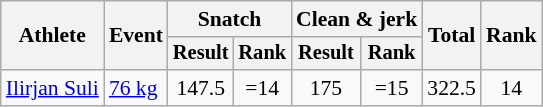<table class="wikitable" style="font-size:90%">
<tr>
<th rowspan="2">Athlete</th>
<th rowspan="2">Event</th>
<th colspan="2">Snatch</th>
<th colspan="2">Clean & jerk</th>
<th rowspan="2">Total</th>
<th rowspan="2">Rank</th>
</tr>
<tr style="font-size:95%">
<th>Result</th>
<th>Rank</th>
<th>Result</th>
<th>Rank</th>
</tr>
<tr align=center>
<td align=left><a href='#'>Ilirjan Suli</a></td>
<td align=left><a href='#'>76 kg</a></td>
<td>147.5</td>
<td>=14</td>
<td>175</td>
<td>=15</td>
<td>322.5</td>
<td>14</td>
</tr>
</table>
